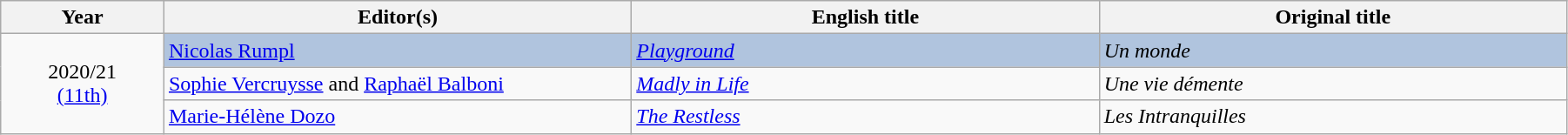<table class="wikitable" width="95%" cellpadding="5">
<tr>
<th width="100"><strong>Year</strong></th>
<th width="300"><strong>Editor(s)</strong></th>
<th width="300"><strong>English title</strong></th>
<th width="300"><strong>Original title</strong></th>
</tr>
<tr>
<td rowspan="3" style="text-align:center;">2020/21<br><a href='#'>(11th)</a></td>
<td style="background:#B0C4DE;"><a href='#'>Nicolas Rumpl</a></td>
<td style="background:#B0C4DE;"><em><a href='#'>Playground</a></em></td>
<td style="background:#B0C4DE;"><em>Un monde</em></td>
</tr>
<tr>
<td><a href='#'>Sophie Vercruysse</a> and <a href='#'>Raphaël Balboni</a></td>
<td><em><a href='#'>Madly in Life</a></em></td>
<td><em>Une vie démente</em></td>
</tr>
<tr>
<td><a href='#'>Marie-Hélène Dozo</a></td>
<td><em><a href='#'>The Restless</a></em></td>
<td><em>Les Intranquilles</em></td>
</tr>
</table>
